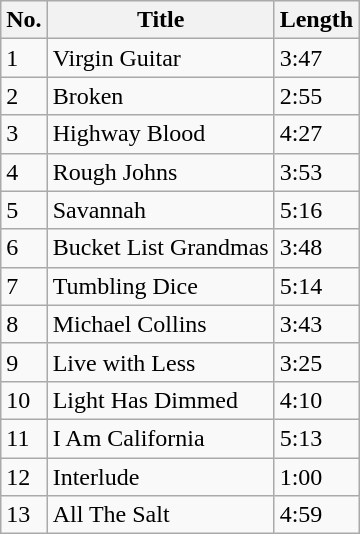<table class="wikitable">
<tr>
<th>No.</th>
<th>Title</th>
<th>Length</th>
</tr>
<tr>
<td>1</td>
<td>Virgin Guitar</td>
<td>3:47</td>
</tr>
<tr>
<td>2</td>
<td>Broken</td>
<td>2:55</td>
</tr>
<tr>
<td>3</td>
<td>Highway Blood</td>
<td>4:27</td>
</tr>
<tr>
<td>4</td>
<td>Rough Johns</td>
<td>3:53</td>
</tr>
<tr>
<td>5</td>
<td>Savannah</td>
<td>5:16</td>
</tr>
<tr>
<td>6</td>
<td>Bucket List Grandmas</td>
<td>3:48</td>
</tr>
<tr>
<td>7</td>
<td>Tumbling Dice</td>
<td>5:14</td>
</tr>
<tr>
<td>8</td>
<td>Michael Collins</td>
<td>3:43</td>
</tr>
<tr>
<td>9</td>
<td>Live with Less</td>
<td>3:25</td>
</tr>
<tr>
<td>10</td>
<td>Light Has Dimmed</td>
<td>4:10</td>
</tr>
<tr>
<td>11</td>
<td>I Am California</td>
<td>5:13</td>
</tr>
<tr>
<td>12</td>
<td>Interlude</td>
<td>1:00</td>
</tr>
<tr>
<td>13</td>
<td>All The Salt</td>
<td>4:59</td>
</tr>
</table>
